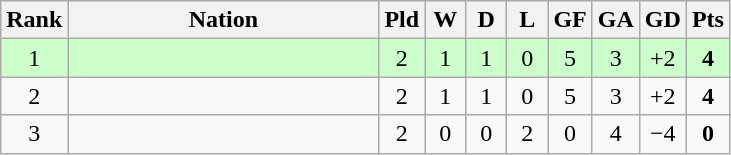<table class="wikitable" style="text-align: center;">
<tr>
<th width=5>Rank</th>
<th width=200>Nation</th>
<th width=20>Pld</th>
<th width=20>W</th>
<th width=20>D</th>
<th width=20>L</th>
<th width=20>GF</th>
<th width=20>GA</th>
<th width=20>GD</th>
<th width=20>Pts</th>
</tr>
<tr style="background:#ccffcc">
<td>1</td>
<td style="text-align:left"></td>
<td>2</td>
<td>1</td>
<td>1</td>
<td>0</td>
<td>5</td>
<td>3</td>
<td>+2</td>
<td><strong>4</strong></td>
</tr>
<tr>
<td>2</td>
<td style="text-align:left"></td>
<td>2</td>
<td>1</td>
<td>1</td>
<td>0</td>
<td>5</td>
<td>3</td>
<td>+2</td>
<td><strong>4</strong></td>
</tr>
<tr>
<td>3</td>
<td style="text-align:left"></td>
<td>2</td>
<td>0</td>
<td>0</td>
<td>2</td>
<td>0</td>
<td>4</td>
<td>−4</td>
<td><strong>0</strong></td>
</tr>
</table>
